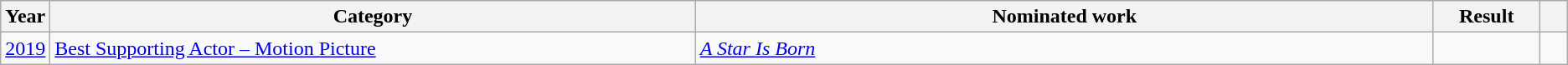<table class=wikitable>
<tr>
<th scope="col" style="width:1em;">Year</th>
<th scope="col" style="width:34em;">Category</th>
<th scope="col" style="width:39em;">Nominated work</th>
<th scope="col" style="width:5em;">Result</th>
<th scope="col" style="width:1em;"></th>
</tr>
<tr>
<td><a href='#'>2019</a></td>
<td><a href='#'>Best Supporting Actor – Motion Picture</a></td>
<td><em><a href='#'>A Star Is Born</a></em></td>
<td></td>
<td align=center></td>
</tr>
</table>
